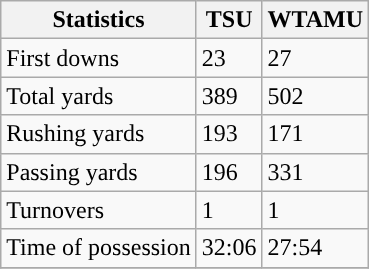<table class="wikitable">
<tr>
<th>Statistics</th>
<th>TSU</th>
<th>WTAMU</th>
</tr>
<tr>
<td>First downs</td>
<td>23</td>
<td>27</td>
</tr>
<tr>
<td>Total yards</td>
<td>389</td>
<td>502</td>
</tr>
<tr>
<td>Rushing yards</td>
<td>193</td>
<td>171</td>
</tr>
<tr>
<td>Passing yards</td>
<td>196</td>
<td>331</td>
</tr>
<tr>
<td>Turnovers</td>
<td>1</td>
<td>1</td>
</tr>
<tr>
<td>Time of possession</td>
<td>32:06</td>
<td>27:54</td>
</tr>
<tr>
</tr>
</table>
